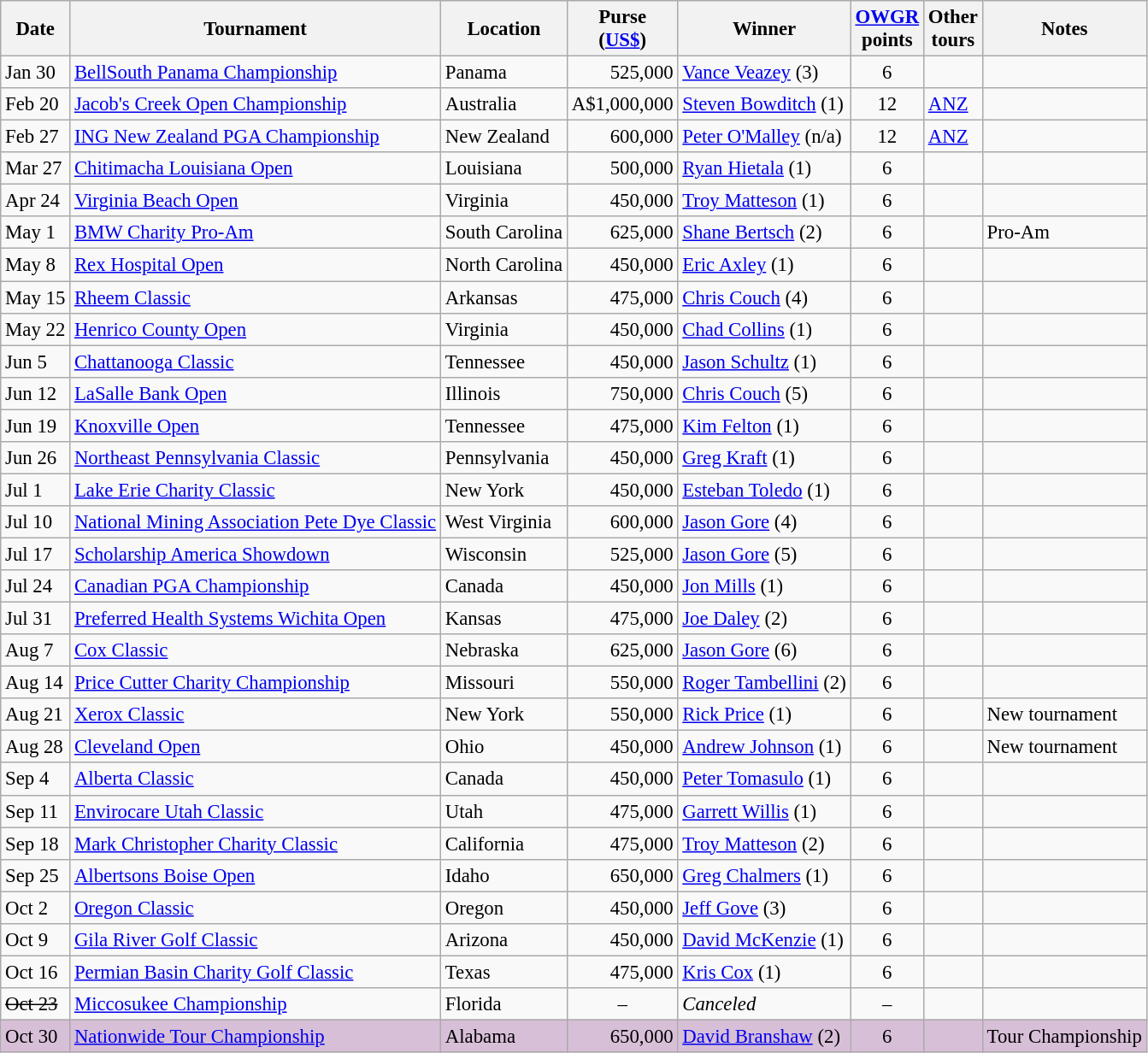<table class="wikitable" style="font-size:95%">
<tr>
<th>Date</th>
<th>Tournament</th>
<th>Location</th>
<th>Purse<br>(<a href='#'>US$</a>)</th>
<th>Winner</th>
<th><a href='#'>OWGR</a><br>points</th>
<th>Other<br>tours</th>
<th>Notes</th>
</tr>
<tr>
<td>Jan 30</td>
<td><a href='#'>BellSouth Panama Championship</a></td>
<td>Panama</td>
<td align=right>525,000</td>
<td> <a href='#'>Vance Veazey</a> (3)</td>
<td align=center>6</td>
<td></td>
<td></td>
</tr>
<tr>
<td>Feb 20</td>
<td><a href='#'>Jacob's Creek Open Championship</a></td>
<td>Australia</td>
<td align=right>A$1,000,000</td>
<td> <a href='#'>Steven Bowditch</a> (1)</td>
<td align=center>12</td>
<td><a href='#'>ANZ</a></td>
<td></td>
</tr>
<tr>
<td>Feb 27</td>
<td><a href='#'>ING New Zealand PGA Championship</a></td>
<td>New Zealand</td>
<td align=right>600,000</td>
<td> <a href='#'>Peter O'Malley</a> (n/a)</td>
<td align=center>12</td>
<td><a href='#'>ANZ</a></td>
<td></td>
</tr>
<tr>
<td>Mar 27</td>
<td><a href='#'>Chitimacha Louisiana Open</a></td>
<td>Louisiana</td>
<td align=right>500,000</td>
<td> <a href='#'>Ryan Hietala</a> (1)</td>
<td align=center>6</td>
<td></td>
<td></td>
</tr>
<tr>
<td>Apr 24</td>
<td><a href='#'>Virginia Beach Open</a></td>
<td>Virginia</td>
<td align=right>450,000</td>
<td> <a href='#'>Troy Matteson</a> (1)</td>
<td align=center>6</td>
<td></td>
<td></td>
</tr>
<tr>
<td>May 1</td>
<td><a href='#'>BMW Charity Pro-Am</a></td>
<td>South Carolina</td>
<td align=right>625,000</td>
<td> <a href='#'>Shane Bertsch</a> (2)</td>
<td align=center>6</td>
<td></td>
<td>Pro-Am</td>
</tr>
<tr>
<td>May 8</td>
<td><a href='#'>Rex Hospital Open</a></td>
<td>North Carolina</td>
<td align=right>450,000</td>
<td> <a href='#'>Eric Axley</a> (1)</td>
<td align=center>6</td>
<td></td>
<td></td>
</tr>
<tr>
<td>May 15</td>
<td><a href='#'>Rheem Classic</a></td>
<td>Arkansas</td>
<td align=right>475,000</td>
<td> <a href='#'>Chris Couch</a> (4)</td>
<td align=center>6</td>
<td></td>
<td></td>
</tr>
<tr>
<td>May 22</td>
<td><a href='#'>Henrico County Open</a></td>
<td>Virginia</td>
<td align=right>450,000</td>
<td> <a href='#'>Chad Collins</a> (1)</td>
<td align=center>6</td>
<td></td>
<td></td>
</tr>
<tr>
<td>Jun 5</td>
<td><a href='#'>Chattanooga Classic</a></td>
<td>Tennessee</td>
<td align=right>450,000</td>
<td> <a href='#'>Jason Schultz</a> (1)</td>
<td align=center>6</td>
<td></td>
<td></td>
</tr>
<tr>
<td>Jun 12</td>
<td><a href='#'>LaSalle Bank Open</a></td>
<td>Illinois</td>
<td align=right>750,000</td>
<td> <a href='#'>Chris Couch</a> (5)</td>
<td align=center>6</td>
<td></td>
<td></td>
</tr>
<tr>
<td>Jun 19</td>
<td><a href='#'>Knoxville Open</a></td>
<td>Tennessee</td>
<td align=right>475,000</td>
<td> <a href='#'>Kim Felton</a> (1)</td>
<td align=center>6</td>
<td></td>
<td></td>
</tr>
<tr>
<td>Jun 26</td>
<td><a href='#'>Northeast Pennsylvania Classic</a></td>
<td>Pennsylvania</td>
<td align=right>450,000</td>
<td> <a href='#'>Greg Kraft</a> (1)</td>
<td align=center>6</td>
<td></td>
<td></td>
</tr>
<tr>
<td>Jul 1</td>
<td><a href='#'>Lake Erie Charity Classic</a></td>
<td>New York</td>
<td align=right>450,000</td>
<td> <a href='#'>Esteban Toledo</a> (1)</td>
<td align=center>6</td>
<td></td>
<td></td>
</tr>
<tr>
<td>Jul 10</td>
<td><a href='#'>National Mining Association Pete Dye Classic</a></td>
<td>West Virginia</td>
<td align=right>600,000</td>
<td> <a href='#'>Jason Gore</a> (4)</td>
<td align=center>6</td>
<td></td>
<td></td>
</tr>
<tr>
<td>Jul 17</td>
<td><a href='#'>Scholarship America Showdown</a></td>
<td>Wisconsin</td>
<td align=right>525,000</td>
<td> <a href='#'>Jason Gore</a> (5)</td>
<td align=center>6</td>
<td></td>
<td></td>
</tr>
<tr>
<td>Jul 24</td>
<td><a href='#'>Canadian PGA Championship</a></td>
<td>Canada</td>
<td align=right>450,000</td>
<td> <a href='#'>Jon Mills</a> (1)</td>
<td align=center>6</td>
<td></td>
<td></td>
</tr>
<tr>
<td>Jul 31</td>
<td><a href='#'>Preferred Health Systems Wichita Open</a></td>
<td>Kansas</td>
<td align=right>475,000</td>
<td> <a href='#'>Joe Daley</a> (2)</td>
<td align=center>6</td>
<td></td>
<td></td>
</tr>
<tr>
<td>Aug 7</td>
<td><a href='#'>Cox Classic</a></td>
<td>Nebraska</td>
<td align=right>625,000</td>
<td> <a href='#'>Jason Gore</a> (6)</td>
<td align=center>6</td>
<td></td>
<td></td>
</tr>
<tr>
<td>Aug 14</td>
<td><a href='#'>Price Cutter Charity Championship</a></td>
<td>Missouri</td>
<td align=right>550,000</td>
<td> <a href='#'>Roger Tambellini</a> (2)</td>
<td align=center>6</td>
<td></td>
<td></td>
</tr>
<tr>
<td>Aug 21</td>
<td><a href='#'>Xerox Classic</a></td>
<td>New York</td>
<td align=right>550,000</td>
<td> <a href='#'>Rick Price</a> (1)</td>
<td align=center>6</td>
<td></td>
<td>New tournament</td>
</tr>
<tr>
<td>Aug 28</td>
<td><a href='#'>Cleveland Open</a></td>
<td>Ohio</td>
<td align=right>450,000</td>
<td> <a href='#'>Andrew Johnson</a> (1)</td>
<td align=center>6</td>
<td></td>
<td>New tournament</td>
</tr>
<tr>
<td>Sep 4</td>
<td><a href='#'>Alberta Classic</a></td>
<td>Canada</td>
<td align=right>450,000</td>
<td> <a href='#'>Peter Tomasulo</a> (1)</td>
<td align=center>6</td>
<td></td>
<td></td>
</tr>
<tr>
<td>Sep 11</td>
<td><a href='#'>Envirocare Utah Classic</a></td>
<td>Utah</td>
<td align=right>475,000</td>
<td> <a href='#'>Garrett Willis</a> (1)</td>
<td align=center>6</td>
<td></td>
<td></td>
</tr>
<tr>
<td>Sep 18</td>
<td><a href='#'>Mark Christopher Charity Classic</a></td>
<td>California</td>
<td align=right>475,000</td>
<td> <a href='#'>Troy Matteson</a> (2)</td>
<td align=center>6</td>
<td></td>
<td></td>
</tr>
<tr>
<td>Sep 25</td>
<td><a href='#'>Albertsons Boise Open</a></td>
<td>Idaho</td>
<td align=right>650,000</td>
<td> <a href='#'>Greg Chalmers</a> (1)</td>
<td align=center>6</td>
<td></td>
<td></td>
</tr>
<tr>
<td>Oct 2</td>
<td><a href='#'>Oregon Classic</a></td>
<td>Oregon</td>
<td align=right>450,000</td>
<td> <a href='#'>Jeff Gove</a> (3)</td>
<td align=center>6</td>
<td></td>
<td></td>
</tr>
<tr>
<td>Oct 9</td>
<td><a href='#'>Gila River Golf Classic</a></td>
<td>Arizona</td>
<td align=right>450,000</td>
<td> <a href='#'>David McKenzie</a> (1)</td>
<td align=center>6</td>
<td></td>
<td></td>
</tr>
<tr>
<td>Oct 16</td>
<td><a href='#'>Permian Basin Charity Golf Classic</a></td>
<td>Texas</td>
<td align=right>475,000</td>
<td> <a href='#'>Kris Cox</a> (1)</td>
<td align=center>6</td>
<td></td>
<td></td>
</tr>
<tr>
<td><s>Oct 23</s></td>
<td><a href='#'>Miccosukee Championship</a></td>
<td>Florida</td>
<td align=center>–</td>
<td><em>Canceled</em></td>
<td align=center>–</td>
<td></td>
<td></td>
</tr>
<tr style="background:thistle;">
<td>Oct 30</td>
<td><a href='#'>Nationwide Tour Championship</a></td>
<td>Alabama</td>
<td align=right>650,000</td>
<td> <a href='#'>David Branshaw</a> (2)</td>
<td align=center>6</td>
<td></td>
<td>Tour Championship</td>
</tr>
</table>
